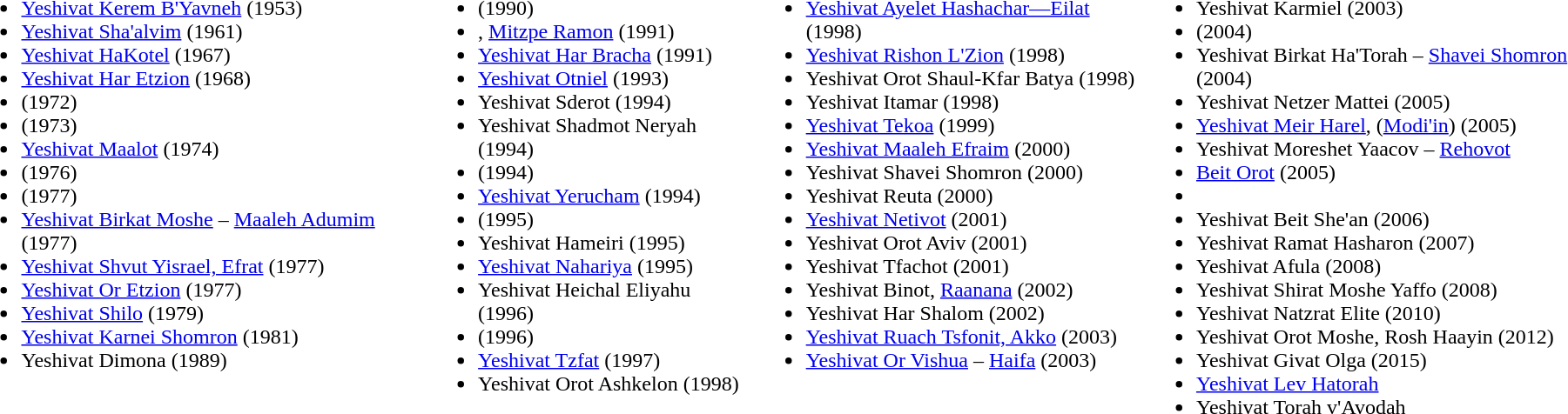<table>
<tr>
<td valign="top"><br><ul><li><a href='#'>Yeshivat Kerem B'Yavneh</a> (1953)</li><li><a href='#'>Yeshivat Sha'alvim</a> (1961)</li><li><a href='#'>Yeshivat HaKotel</a> (1967)</li><li><a href='#'>Yeshivat Har Etzion</a> (1968)</li><li> (1972)</li><li>  (1973)</li><li><a href='#'>Yeshivat Maalot</a> (1974)</li><li> (1976)</li><li> (1977)</li><li><a href='#'>Yeshivat Birkat Moshe</a> – <a href='#'>Maaleh Adumim</a> (1977)</li><li><a href='#'>Yeshivat Shvut Yisrael, Efrat</a> (1977)</li><li><a href='#'>Yeshivat Or Etzion</a> (1977)</li><li><a href='#'>Yeshivat Shilo</a> (1979)</li><li><a href='#'>Yeshivat Karnei Shomron</a> (1981)</li><li>Yeshivat Dimona (1989)</li></ul></td>
<td valign="top"><br><ul><li> (1990)</li><li>, <a href='#'>Mitzpe Ramon</a> (1991)</li><li><a href='#'>Yeshivat Har Bracha</a> (1991)</li><li><a href='#'>Yeshivat Otniel</a> (1993)</li><li>Yeshivat Sderot (1994)</li><li>Yeshivat Shadmot Neryah (1994)</li><li> (1994)</li><li><a href='#'>Yeshivat Yerucham</a> (1994)</li><li> (1995)</li><li>Yeshivat Hameiri (1995)</li><li><a href='#'>Yeshivat Nahariya</a> (1995)</li><li>Yeshivat Heichal Eliyahu (1996)</li><li> (1996)</li><li><a href='#'>Yeshivat Tzfat</a> (1997)</li><li>Yeshivat Orot Ashkelon (1998)</li></ul></td>
<td valign="top"><br><ul><li><a href='#'>Yeshivat Ayelet Hashachar—Eilat</a> (1998)</li><li><a href='#'>Yeshivat Rishon L'Zion</a> (1998)</li><li>Yeshivat Orot Shaul-Kfar Batya (1998)</li><li>Yeshivat Itamar (1998)</li><li><a href='#'>Yeshivat Tekoa</a> (1999)</li><li><a href='#'>Yeshivat Maaleh Efraim</a> (2000)</li><li>Yeshivat Shavei Shomron (2000)</li><li>Yeshivat Reuta (2000)</li><li><a href='#'>Yeshivat Netivot</a> (2001)</li><li>Yeshivat Orot Aviv (2001)</li><li>Yeshivat Tfachot (2001)</li><li>Yeshivat Binot, <a href='#'>Raanana</a> (2002)</li><li>Yeshivat Har Shalom (2002)</li><li><a href='#'>Yeshivat Ruach Tsfonit, Akko</a> (2003)</li><li><a href='#'>Yeshivat Or Vishua</a> – <a href='#'>Haifa</a> (2003)</li></ul></td>
<td valign="top"><br><ul><li>Yeshivat Karmiel (2003)</li><li> (2004)</li><li>Yeshivat Birkat Ha'Torah – <a href='#'>Shavei Shomron</a> (2004)</li><li>Yeshivat Netzer Mattei (2005)</li><li><a href='#'>Yeshivat Meir Harel</a>, (<a href='#'>Modi'in</a>) (2005)</li><li>Yeshivat Moreshet Yaacov – <a href='#'>Rehovot</a></li><li><a href='#'>Beit Orot</a> (2005)</li><li></li><li>Yeshivat Beit She'an (2006)</li><li>Yeshivat Ramat Hasharon (2007)</li><li>Yeshivat Afula (2008)</li><li>Yeshivat Shirat Moshe Yaffo (2008)</li><li>Yeshivat Natzrat Elite (2010)</li><li>Yeshivat Orot Moshe, Rosh Haayin (2012)</li><li>Yeshivat Givat Olga (2015)</li><li><a href='#'>Yeshivat Lev Hatorah</a></li><li>Yeshivat Torah v'Avodah</li></ul></td>
</tr>
</table>
